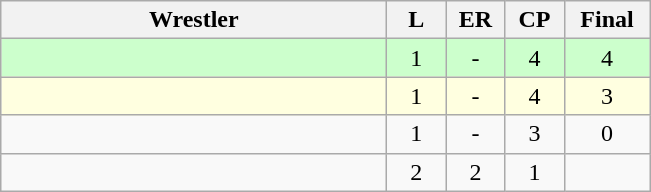<table class="wikitable" style="text-align: center;" |>
<tr>
<th width="250">Wrestler</th>
<th width="32">L</th>
<th width="32">ER</th>
<th width="32">CP</th>
<th width="50">Final</th>
</tr>
<tr bgcolor="ccffcc">
<td style="text-align:left;"></td>
<td>1</td>
<td>-</td>
<td>4</td>
<td>4</td>
</tr>
<tr bgcolor="lightyellow">
<td style="text-align:left;"></td>
<td>1</td>
<td>-</td>
<td>4</td>
<td>3</td>
</tr>
<tr>
<td style="text-align:left;"></td>
<td>1</td>
<td>-</td>
<td>3</td>
<td>0</td>
</tr>
<tr>
<td style="text-align:left;"></td>
<td>2</td>
<td>2</td>
<td>1</td>
</tr>
</table>
